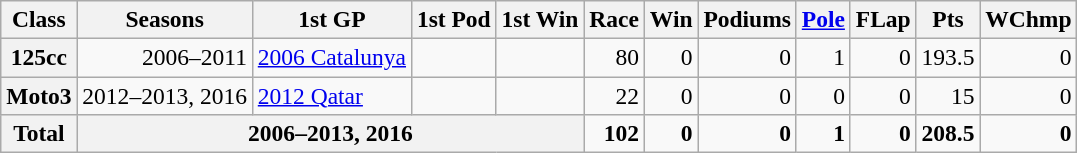<table class="wikitable" style="font-size:98%; text-align:right;">
<tr>
<th>Class</th>
<th>Seasons</th>
<th>1st GP</th>
<th>1st Pod</th>
<th>1st Win</th>
<th>Race</th>
<th>Win</th>
<th>Podiums</th>
<th><a href='#'>Pole</a></th>
<th>FLap</th>
<th>Pts</th>
<th>WChmp</th>
</tr>
<tr>
<th>125cc</th>
<td>2006–2011</td>
<td align="left"><a href='#'>2006 Catalunya</a></td>
<td align="left"></td>
<td align="left"></td>
<td>80</td>
<td>0</td>
<td>0</td>
<td>1</td>
<td>0</td>
<td>193.5</td>
<td> 0</td>
</tr>
<tr>
<th>Moto3</th>
<td>2012–2013, 2016</td>
<td align="left"><a href='#'>2012 Qatar</a></td>
<td align="left"></td>
<td align="left"></td>
<td>22</td>
<td>0</td>
<td>0</td>
<td>0</td>
<td>0</td>
<td>15</td>
<td> 0</td>
</tr>
<tr>
<th>Total</th>
<th colspan=4>2006–2013, 2016</th>
<td><strong>102</strong></td>
<td><strong>0</strong></td>
<td><strong>0</strong></td>
<td><strong>1</strong></td>
<td><strong>0</strong></td>
<td><strong>208.5</strong></td>
<td><strong>0</strong></td>
</tr>
</table>
